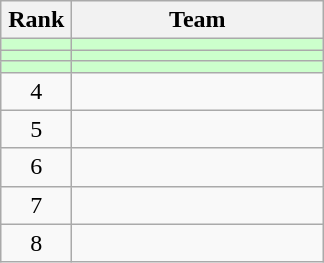<table class=wikitable style="text-align:center;">
<tr>
<th width=40>Rank</th>
<th width=160>Team</th>
</tr>
<tr bgcolor="#ccffcc">
<td></td>
<td align=left></td>
</tr>
<tr bgcolor="#ccffcc">
<td></td>
<td align=left></td>
</tr>
<tr bgcolor="#ccffcc">
<td></td>
<td align=left></td>
</tr>
<tr>
<td>4</td>
<td align=left></td>
</tr>
<tr>
<td>5</td>
<td align=left></td>
</tr>
<tr>
<td>6</td>
<td align=left></td>
</tr>
<tr>
<td>7</td>
<td align=left></td>
</tr>
<tr>
<td>8</td>
<td align=left></td>
</tr>
</table>
